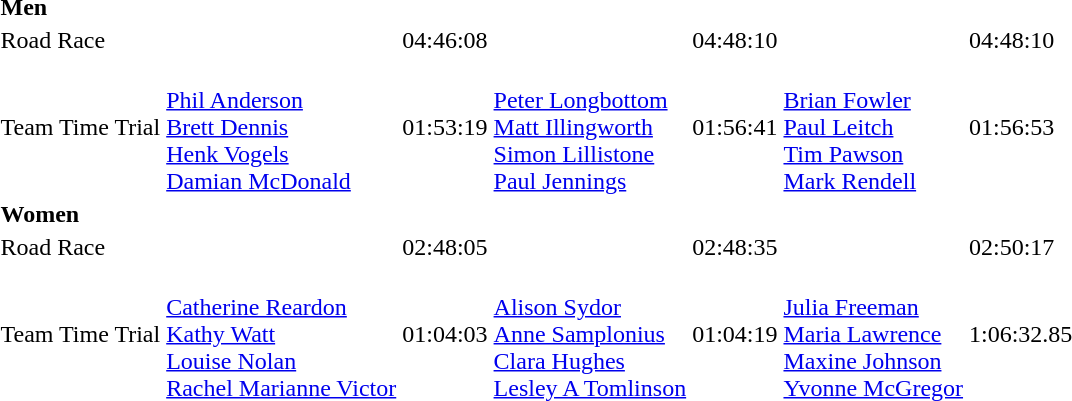<table>
<tr>
<td colspan=7><strong>Men</strong></td>
</tr>
<tr>
<td>Road Race</td>
<td></td>
<td>04:46:08</td>
<td></td>
<td>04:48:10</td>
<td></td>
<td>04:48:10</td>
</tr>
<tr>
<td>Team Time Trial</td>
<td><br><a href='#'>Phil Anderson</a><br><a href='#'>Brett Dennis</a><br><a href='#'>Henk Vogels</a><br><a href='#'>Damian McDonald</a></td>
<td>01:53:19</td>
<td><br><a href='#'>Peter Longbottom</a><br><a href='#'>Matt Illingworth</a><br><a href='#'>Simon Lillistone</a><br><a href='#'>Paul Jennings</a></td>
<td>01:56:41</td>
<td><br><a href='#'>Brian Fowler</a><br><a href='#'>Paul Leitch</a><br><a href='#'>Tim Pawson</a><br><a href='#'>Mark Rendell</a></td>
<td>01:56:53</td>
</tr>
<tr>
<td colspan=7><strong>Women</strong></td>
</tr>
<tr>
<td>Road Race</td>
<td></td>
<td>02:48:05</td>
<td></td>
<td>02:48:35</td>
<td></td>
<td>02:50:17</td>
</tr>
<tr>
<td>Team Time Trial</td>
<td><br><a href='#'>Catherine Reardon</a><br><a href='#'>Kathy Watt</a><br><a href='#'>Louise Nolan</a><br><a href='#'>Rachel Marianne Victor</a></td>
<td>01:04:03</td>
<td><br><a href='#'>Alison Sydor</a><br><a href='#'>Anne Samplonius</a><br><a href='#'>Clara Hughes</a><br><a href='#'>Lesley A Tomlinson</a></td>
<td>01:04:19</td>
<td><br><a href='#'>Julia Freeman</a><br><a href='#'>Maria Lawrence</a><br><a href='#'>Maxine Johnson</a><br><a href='#'>Yvonne McGregor</a></td>
<td>1:06:32.85</td>
</tr>
</table>
